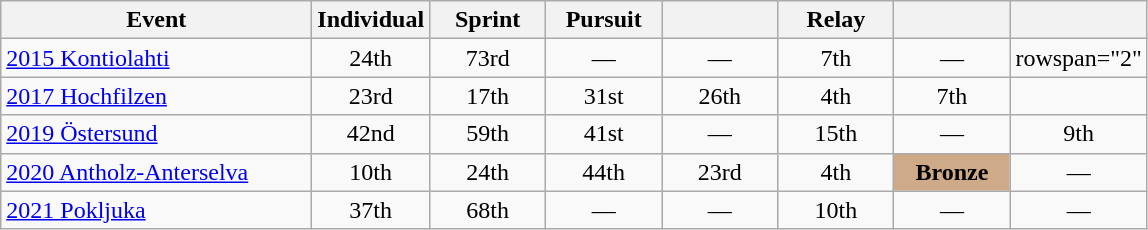<table class="wikitable" style="text-align: center;">
<tr ">
<th style="width:200px;">Event</th>
<th style="width:70px;">Individual</th>
<th style="width:70px;">Sprint</th>
<th style="width:70px;">Pursuit</th>
<th style="width:70px;"></th>
<th style="width:70px;">Relay</th>
<th style="width:70px;"></th>
<th style="width:70px;"></th>
</tr>
<tr>
<td align=left> <a href='#'>2015 Kontiolahti</a></td>
<td>24th</td>
<td>73rd</td>
<td>—</td>
<td>—</td>
<td>7th</td>
<td>—</td>
<td>rowspan="2" </td>
</tr>
<tr>
<td align=left> <a href='#'>2017 Hochfilzen</a></td>
<td>23rd</td>
<td>17th</td>
<td>31st</td>
<td>26th</td>
<td>4th</td>
<td>7th</td>
</tr>
<tr>
<td align=left> <a href='#'>2019 Östersund</a></td>
<td>42nd</td>
<td>59th</td>
<td>41st</td>
<td>—</td>
<td>15th</td>
<td>—</td>
<td>9th</td>
</tr>
<tr>
<td align=left> <a href='#'>2020 Antholz-Anterselva</a></td>
<td>10th</td>
<td>24th</td>
<td>44th</td>
<td>23rd</td>
<td>4th</td>
<td style="background:#cfaa88;"><strong>Bronze</strong></td>
<td>—</td>
</tr>
<tr>
<td align=left> <a href='#'>2021 Pokljuka</a></td>
<td>37th</td>
<td>68th</td>
<td>—</td>
<td>—</td>
<td>10th</td>
<td>—</td>
<td>—</td>
</tr>
</table>
